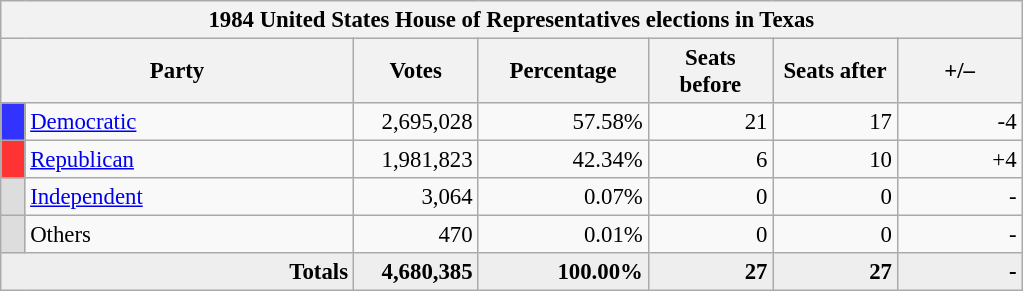<table class="wikitable" style="font-size: 95%;">
<tr>
<th colspan="7">1984 United States House of Representatives elections in Texas</th>
</tr>
<tr>
<th colspan="2" style="width: 15em">Party</th>
<th style="width: 5em">Votes</th>
<th style="width: 7em">Percentage</th>
<th style="width: 5em">Seats before</th>
<th style="width: 5em">Seats after</th>
<th style="width: 5em">+/–</th>
</tr>
<tr>
<th style="background-color:#3333FF; width: 3px"></th>
<td style="width: 130px"><a href='#'>Democratic</a></td>
<td align="right">2,695,028</td>
<td align="right">57.58%</td>
<td align="right">21</td>
<td align="right">17</td>
<td align="right">-4</td>
</tr>
<tr>
<th style="background-color:#FF3333; width: 3px"></th>
<td style="width: 130px"><a href='#'>Republican</a></td>
<td align="right">1,981,823</td>
<td align="right">42.34%</td>
<td align="right">6</td>
<td align="right">10</td>
<td align="right">+4</td>
</tr>
<tr>
<th style="background-color:#DDDDDD; width: 3px"></th>
<td style="width: 130px"><a href='#'>Independent</a></td>
<td align="right">3,064</td>
<td align="right">0.07%</td>
<td align="right">0</td>
<td align="right">0</td>
<td align="right">-</td>
</tr>
<tr>
<th style="background-color:#DDDDDD; width: 3px"></th>
<td style="width: 130px">Others</td>
<td align="right">470</td>
<td align="right">0.01%</td>
<td align="right">0</td>
<td align="right">0</td>
<td align="right">-</td>
</tr>
<tr bgcolor="#EEEEEE">
<td colspan="2" align="right"><strong>Totals</strong></td>
<td align="right"><strong>4,680,385</strong></td>
<td align="right"><strong>100.00%</strong></td>
<td align="right"><strong>27</strong></td>
<td align="right"><strong>27</strong></td>
<td align="right"><strong>-</strong></td>
</tr>
</table>
